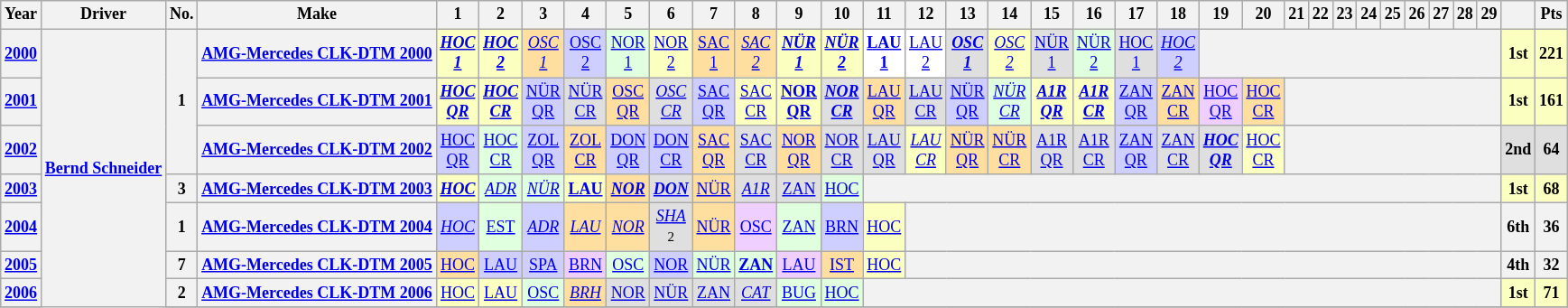<table class="wikitable mw-collapsible mw-collapsed" style="text-align:center; font-size:75%">
<tr>
<th>Year</th>
<th>Driver</th>
<th>No.</th>
<th>Make</th>
<th>1</th>
<th>2</th>
<th>3</th>
<th>4</th>
<th>5</th>
<th>6</th>
<th>7</th>
<th>8</th>
<th>9</th>
<th>10</th>
<th>11</th>
<th>12</th>
<th>13</th>
<th>14</th>
<th>15</th>
<th>16</th>
<th>17</th>
<th>18</th>
<th>19</th>
<th>20</th>
<th>21</th>
<th>22</th>
<th>23</th>
<th>24</th>
<th>25</th>
<th>26</th>
<th>27</th>
<th>28</th>
<th>29</th>
<th></th>
<th>Pts</th>
</tr>
<tr>
<th><a href='#'>2000</a></th>
<th rowspan=9><a href='#'>Bernd Schneider</a></th>
<th rowspan=3>1</th>
<th><a href='#'>AMG-Mercedes CLK-DTM 2000</a></th>
<td style="background:#FBFFBF;"><strong><em><a href='#'>HOC<br>1</a></em></strong><br></td>
<td style="background:#FBFFBF;"><strong><em><a href='#'>HOC<br>2</a></em></strong><br></td>
<td style="background:#FFDF9F;"><em><a href='#'>OSC<br>1</a></em><br></td>
<td style="background:#CFCFFF;"><a href='#'>OSC<br>2</a><br></td>
<td style="background:#DFFFDF;"><a href='#'>NOR<br>1</a><br></td>
<td style="background:#FBFFBF;"><a href='#'>NOR<br>2</a><br></td>
<td style="background:#FFDF9F;"><a href='#'>SAC<br>1</a><br></td>
<td style="background:#FFDF9F;"><em><a href='#'>SAC<br>2</a></em><br></td>
<td style="background:#FBFFBF;"><strong><em><a href='#'>NÜR<br>1</a></em></strong><br></td>
<td style="background:#FBFFBF;"><strong><em><a href='#'>NÜR<br>2</a></em></strong><br></td>
<td style="background:#FFFFFF;"><strong><a href='#'>LAU<br>1</a></strong><br></td>
<td style="background:#FFFFFF;"><a href='#'>LAU<br>2</a><br></td>
<td style="background:#DFDFDF;"><strong><em><a href='#'>OSC<br>1</a></em></strong><br></td>
<td style="background:#FBFFBF;"><em><a href='#'>OSC<br>2</a></em><br></td>
<td style="background:#DFDFDF;"><a href='#'>NÜR<br>1</a><br></td>
<td style="background:#DFFFDF;"><a href='#'>NÜR<br>2</a><br></td>
<td style="background:#DFDFDF;"><a href='#'>HOC<br>1</a><br></td>
<td style="background:#CFCFFF;"><em><a href='#'>HOC<br>2</a></em><br></td>
<th colspan=11></th>
<th style="background:#FBFFBF;"><strong>1st</strong></th>
<th style="background:#FBFFBF;"><strong>221</strong></th>
</tr>
<tr>
<th><a href='#'>2001</a></th>
<th><a href='#'>AMG-Mercedes CLK-DTM 2001</a></th>
<td style="background:#FBFFBF;"><strong><em><a href='#'>HOC<br>QR</a></em></strong><br></td>
<td style="background:#FBFFBF;"><strong><em><a href='#'>HOC<br>CR</a></em></strong><br></td>
<td style="background:#CFCFFF;"><a href='#'>NÜR<br>QR</a><br></td>
<td style="background:#DFDFDF;"><a href='#'>NÜR<br>CR</a><br></td>
<td style="background:#FFDF9F;"><a href='#'>OSC<br>QR</a><br></td>
<td style="background:#DFDFDF;"><em><a href='#'>OSC<br>CR</a></em><br></td>
<td style="background:#CFCFFF;"><a href='#'>SAC<br>QR</a><br></td>
<td style="background:#FBFFBF;"><a href='#'>SAC<br>CR</a><br></td>
<td style="background:#FBFFBF;"><strong><a href='#'>NOR<br>QR</a></strong><br></td>
<td style="background:#DFDFDF;"><strong><em><a href='#'>NOR<br>CR</a></em></strong><br></td>
<td style="background:#FFDF9F;"><a href='#'>LAU<br>QR</a><br></td>
<td style="background:#DFDFDF;"><a href='#'>LAU<br>CR</a><br></td>
<td style="background:#CFCFFF;"><a href='#'>NÜR<br>QR</a><br></td>
<td style="background:#DFFFDF;"><em><a href='#'>NÜR<br>CR</a></em><br></td>
<td style="background:#FBFFBF;"><strong><em><a href='#'>A1R<br>QR</a></em></strong><br></td>
<td style="background:#FBFFBF;"><strong><em><a href='#'>A1R<br>CR</a></em></strong><br></td>
<td style="background:#CFCFFF;"><a href='#'>ZAN<br>QR</a><br></td>
<td style="background:#FFDF9F;"><a href='#'>ZAN<br>CR</a><br></td>
<td style="background:#EFCFFF;"><a href='#'>HOC<br>QR</a><br></td>
<td style="background:#FFDF9F;"><a href='#'>HOC<br>CR</a><br></td>
<th colspan=9></th>
<th style="background:#FBFFBF;"><strong>1st</strong></th>
<th style="background:#FBFFBF;"><strong>161</strong></th>
</tr>
<tr>
<th><a href='#'>2002</a></th>
<th><a href='#'>AMG-Mercedes CLK-DTM 2002</a></th>
<td style="background:#CFCFFF;"><a href='#'>HOC<br>QR</a><br></td>
<td style="background:#DFFFDF;"><a href='#'>HOC<br>CR</a><br></td>
<td style="background:#CFCFFF;"><a href='#'>ZOL<br>QR</a><br></td>
<td style="background:#FFDF9F;"><a href='#'>ZOL<br>CR</a><br></td>
<td style="background:#CFCFFF;"><a href='#'>DON<br>QR</a><br></td>
<td style="background:#CFCFFF;"><a href='#'>DON<br>CR</a><br></td>
<td style="background:#FFDF9F;"><a href='#'>SAC<br>QR</a><br></td>
<td style="background:#DFDFDF;"><a href='#'>SAC<br>CR</a><br></td>
<td style="background:#FFDF9F;"><a href='#'>NOR<br>QR</a><br></td>
<td style="background:#DFDFDF;"><a href='#'>NOR<br>CR</a><br></td>
<td style="background:#DFDFDF;"><a href='#'>LAU<br>QR</a><br></td>
<td style="background:#FBFFBF;"><em><a href='#'>LAU<br>CR</a></em><br></td>
<td style="background:#FFDF9F;"><a href='#'>NÜR<br>QR</a><br></td>
<td style="background:#FFDF9F;"><a href='#'>NÜR<br>CR</a><br></td>
<td style="background:#DFDFDF;"><a href='#'>A1R<br>QR</a><br></td>
<td style="background:#DFDFDF;"><a href='#'>A1R<br>CR</a><br></td>
<td style="background:#CFCFFF;"><a href='#'>ZAN<br>QR</a><br></td>
<td style="background:#DFDFDF;"><a href='#'>ZAN<br>CR</a><br></td>
<td style="background:#DFDFDF;"><strong><em><a href='#'>HOC<br>QR</a></em></strong><br></td>
<td style="background:#FBFFBF;"><a href='#'>HOC<br>CR</a><br></td>
<th colspan=9></th>
<th style="background:#DFDFDF;"><strong>2nd</strong></th>
<th style="background:#DFDFDF;"><strong>64</strong></th>
</tr>
<tr>
<th><a href='#'>2003</a></th>
<th>3</th>
<th><a href='#'>AMG-Mercedes CLK-DTM 2003</a></th>
<td style="background:#FBFFBF;"><strong><em><a href='#'>HOC</a></em></strong><br></td>
<td style="background:#DFFFDF;"><em><a href='#'>ADR</a></em><br></td>
<td style="background:#DFFFDF;"><em><a href='#'>NÜR</a></em><br></td>
<td style="background:#FBFFBF;"><strong><a href='#'>LAU</a></strong><br></td>
<td style="background:#FFDF9F;"><strong><em><a href='#'>NOR</a></em></strong><br></td>
<td style="background:#DFDFDF;"><strong><em><a href='#'>DON</a></em></strong><br></td>
<td style="background:#FFDF9F;"><a href='#'>NÜR</a><br></td>
<td style="background:#DFDFDF;"><em><a href='#'>A1R</a></em><br></td>
<td style="background:#DFDFDF;"><a href='#'>ZAN</a><br></td>
<td style="background:#DFFFDF;"><a href='#'>HOC</a><br></td>
<th colspan=19></th>
<th style="background:#FBFFBF;"><strong>1st</strong></th>
<th style="background:#FBFFBF;"><strong>68</strong></th>
</tr>
<tr>
<th><a href='#'>2004</a></th>
<th>1</th>
<th><a href='#'>AMG-Mercedes CLK-DTM 2004</a></th>
<td style="background:#CFCFFF;"><em><a href='#'>HOC</a></em><br></td>
<td style="background:#DFFFDF;"><a href='#'>EST</a><br></td>
<td style="background:#CFCFFF;"><em><a href='#'>ADR</a></em><br></td>
<td style="background:#FFDF9F;"><em><a href='#'>LAU</a></em><br></td>
<td style="background:#FFDF9F;"><em><a href='#'>NOR</a></em><br></td>
<td style="background:#DFDFDF;"><em><a href='#'>SHA</a></em><br><small>2</small></td>
<td style="background:#FFDF9F;"><a href='#'>NÜR</a><br></td>
<td style="background:#EFCFFF;"><a href='#'>OSC</a><br></td>
<td style="background:#DFFFDF;"><a href='#'>ZAN</a><br></td>
<td style="background:#CFCFFF;"><a href='#'>BRN</a><br></td>
<td style="background:#FBFFBF;"><a href='#'>HOC</a><br></td>
<th colspan=18></th>
<th>6th</th>
<th>36</th>
</tr>
<tr>
<th><a href='#'>2005</a></th>
<th>7</th>
<th><a href='#'>AMG-Mercedes CLK-DTM 2005</a></th>
<td style="background:#FFDF9F;"><a href='#'>HOC</a><br></td>
<td style="background:#CFCFFF;"><a href='#'>LAU</a><br></td>
<td style="background:#CFCFFF;"><a href='#'>SPA</a><br></td>
<td style="background:#EFCFFF;"><a href='#'>BRN</a><br></td>
<td style="background:#DFFFDF;"><a href='#'>OSC</a><br></td>
<td style="background:#CFCFFF;"><a href='#'>NOR</a><br></td>
<td style="background:#DFFFDF;"><a href='#'>NÜR</a><br></td>
<td style="background:#DFFFDF;"><strong><a href='#'>ZAN</a></strong><br></td>
<td style="background:#EFCFFF;"><a href='#'>LAU</a><br></td>
<td style="background:#FFDF9F;"><a href='#'>IST</a><br></td>
<td style="background:#FBFFBF;"><a href='#'>HOC</a><br></td>
<th colspan=18></th>
<th>4th</th>
<th>32</th>
</tr>
<tr>
<th><a href='#'>2006</a></th>
<th>2</th>
<th><a href='#'>AMG-Mercedes CLK-DTM 2006</a></th>
<td style="background:#FBFFBF;"><a href='#'>HOC</a><br></td>
<td style="background:#FBFFBF;"><a href='#'>LAU</a><br></td>
<td style="background:#DFFFDF;"><a href='#'>OSC</a><br></td>
<td style="background:#FFDF9F;"><em><a href='#'>BRH</a></em><br></td>
<td style="background:#DFDFDF;"><a href='#'>NOR</a><br></td>
<td style="background:#DFDFDF;"><a href='#'>NÜR</a><br></td>
<td style="background:#DFDFDF;"><a href='#'>ZAN</a><br></td>
<td style="background:#DFDFDF;"><em><a href='#'>CAT</a></em><br></td>
<td style="background:#DFFFDF;"><a href='#'>BUG</a><br></td>
<td style="background:#DFFFDF;"><a href='#'>HOC</a><br></td>
<th colspan=19></th>
<th style="background:#FBFFBF;"><strong>1st</strong></th>
<th style="background:#FBFFBF;"><strong>71</strong></th>
</tr>
<tr>
</tr>
</table>
